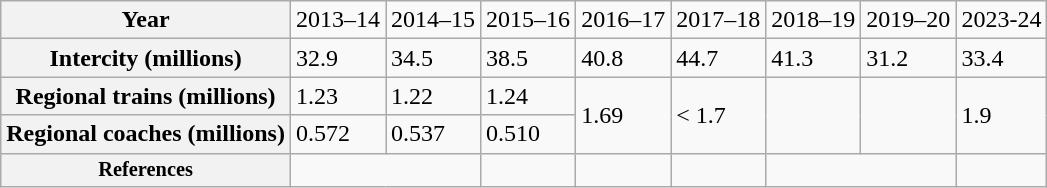<table class="wikitable">
<tr>
<th>Year</th>
<td>2013–14</td>
<td>2014–15</td>
<td>2015–16</td>
<td>2016–17</td>
<td>2017–18</td>
<td>2018–19</td>
<td>2019–20</td>
<td>2023-24</td>
</tr>
<tr>
<th>Intercity (millions)</th>
<td>32.9</td>
<td>34.5</td>
<td>38.5</td>
<td>40.8</td>
<td>44.7</td>
<td>41.3</td>
<td>31.2</td>
<td>33.4</td>
</tr>
<tr>
<th>Regional trains (millions)</th>
<td>1.23</td>
<td>1.22</td>
<td>1.24</td>
<td rowspan="2">1.69</td>
<td rowspan="2">< 1.7</td>
<td rowspan="2"></td>
<td rowspan="2"></td>
<td rowspan="2">1.9</td>
</tr>
<tr>
<th>Regional coaches (millions)</th>
<td>0.572</td>
<td>0.537</td>
<td>0.510</td>
</tr>
<tr style="font-size:85%">
<th>References<br></th>
<td colspan="2"><br></td>
<td><br></td>
<td><br></td>
<td><br></td>
<td colspan="2"></td>
<td></td>
</tr>
</table>
